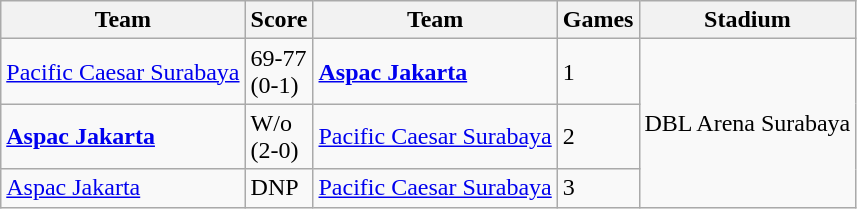<table class="wikitable">
<tr>
<th>Team</th>
<th>Score</th>
<th>Team</th>
<th>Games</th>
<th>Stadium</th>
</tr>
<tr>
<td><a href='#'>Pacific Caesar Surabaya</a></td>
<td>69-77<br>(0-1)</td>
<td><strong><a href='#'>Aspac Jakarta</a></strong></td>
<td>1</td>
<td rowspan="3">DBL Arena Surabaya</td>
</tr>
<tr>
<td><strong><a href='#'>Aspac Jakarta</a></strong></td>
<td>W/o<br>(2-0)</td>
<td><a href='#'>Pacific Caesar Surabaya</a></td>
<td>2</td>
</tr>
<tr>
<td><a href='#'>Aspac Jakarta</a></td>
<td>DNP</td>
<td><a href='#'>Pacific Caesar Surabaya</a></td>
<td>3</td>
</tr>
</table>
